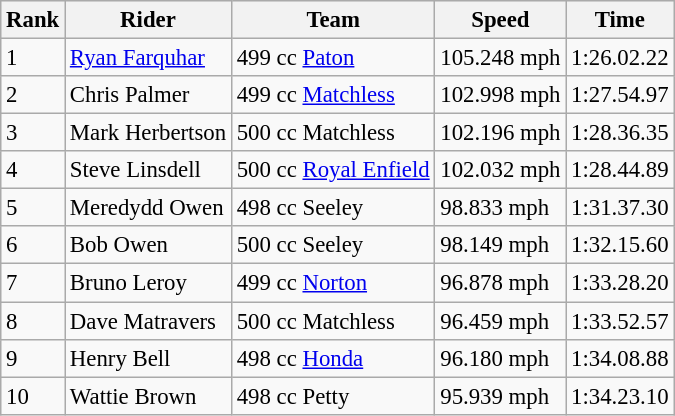<table class="wikitable" style="font-size: 95%;">
<tr style="background:#efefef;">
<th>Rank</th>
<th>Rider</th>
<th>Team</th>
<th>Speed</th>
<th>Time</th>
</tr>
<tr>
<td>1</td>
<td> <a href='#'>Ryan Farquhar</a></td>
<td>499 cc <a href='#'>Paton</a></td>
<td>105.248 mph</td>
<td>1:26.02.22</td>
</tr>
<tr>
<td>2</td>
<td>  Chris Palmer</td>
<td>499 cc <a href='#'>Matchless</a></td>
<td>102.998 mph</td>
<td>1:27.54.97</td>
</tr>
<tr>
<td>3</td>
<td>  Mark Herbertson</td>
<td>500 cc Matchless</td>
<td>102.196 mph</td>
<td>1:28.36.35</td>
</tr>
<tr>
<td>4</td>
<td>  Steve Linsdell</td>
<td>500 cc <a href='#'>Royal Enfield</a></td>
<td>102.032 mph</td>
<td>1:28.44.89</td>
</tr>
<tr>
<td>5</td>
<td> Meredydd Owen</td>
<td>498 cc Seeley</td>
<td>98.833 mph</td>
<td>1:31.37.30</td>
</tr>
<tr>
<td>6</td>
<td> Bob Owen</td>
<td>500 cc Seeley</td>
<td>98.149 mph</td>
<td>1:32.15.60</td>
</tr>
<tr>
<td>7</td>
<td> Bruno Leroy</td>
<td>499 cc <a href='#'>Norton</a></td>
<td>96.878 mph</td>
<td>1:33.28.20</td>
</tr>
<tr>
<td>8</td>
<td> Dave Matravers</td>
<td>500 cc Matchless</td>
<td>96.459 mph</td>
<td>1:33.52.57</td>
</tr>
<tr>
<td>9</td>
<td> Henry Bell</td>
<td>498 cc <a href='#'>Honda</a></td>
<td>96.180 mph</td>
<td>1:34.08.88</td>
</tr>
<tr>
<td>10</td>
<td> Wattie Brown</td>
<td>498 cc Petty</td>
<td>95.939 mph</td>
<td>1:34.23.10</td>
</tr>
</table>
